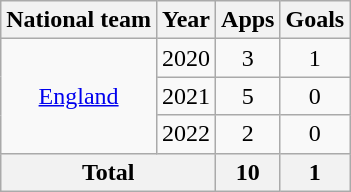<table class="wikitable" style="text-align: center;">
<tr>
<th>National team</th>
<th>Year</th>
<th>Apps</th>
<th>Goals</th>
</tr>
<tr>
<td rowspan="3"><a href='#'>England</a></td>
<td>2020</td>
<td>3</td>
<td>1</td>
</tr>
<tr>
<td>2021</td>
<td>5</td>
<td>0</td>
</tr>
<tr>
<td>2022</td>
<td>2</td>
<td>0</td>
</tr>
<tr>
<th colspan="2">Total</th>
<th>10</th>
<th>1</th>
</tr>
</table>
